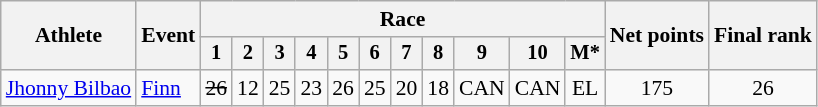<table class="wikitable" style="font-size:90%">
<tr>
<th rowspan="2">Athlete</th>
<th rowspan="2">Event</th>
<th colspan=11>Race</th>
<th rowspan=2>Net points</th>
<th rowspan=2>Final rank</th>
</tr>
<tr style="font-size:95%">
<th>1</th>
<th>2</th>
<th>3</th>
<th>4</th>
<th>5</th>
<th>6</th>
<th>7</th>
<th>8</th>
<th>9</th>
<th>10</th>
<th>M*</th>
</tr>
<tr align=center>
<td align=left><a href='#'>Jhonny Bilbao</a></td>
<td align=left><a href='#'>Finn</a></td>
<td><s>26</s></td>
<td>12</td>
<td>25</td>
<td>23</td>
<td>26</td>
<td>25</td>
<td>20</td>
<td>18</td>
<td>CAN</td>
<td>CAN</td>
<td>EL</td>
<td>175</td>
<td>26</td>
</tr>
</table>
